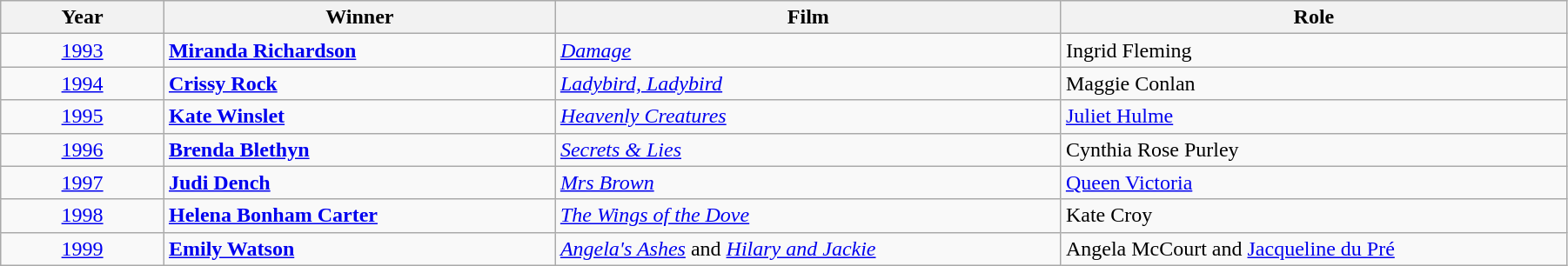<table class="wikitable" width="95%" cellpadding="5">
<tr>
<th width="100"><strong>Year</strong></th>
<th width="250"><strong>Winner</strong></th>
<th width="325"><strong>Film</strong></th>
<th width="325"><strong>Role</strong></th>
</tr>
<tr>
<td style="text-align:center;"><a href='#'>1993</a></td>
<td><strong><a href='#'>Miranda Richardson</a></strong></td>
<td><em><a href='#'>Damage</a></em></td>
<td>Ingrid Fleming</td>
</tr>
<tr>
<td style="text-align:center;"><a href='#'>1994</a></td>
<td><strong><a href='#'>Crissy Rock</a></strong></td>
<td><em><a href='#'>Ladybird, Ladybird</a></em></td>
<td>Maggie Conlan</td>
</tr>
<tr>
<td style="text-align:center;"><a href='#'>1995</a></td>
<td><strong><a href='#'>Kate Winslet</a></strong></td>
<td><em><a href='#'>Heavenly Creatures</a></em></td>
<td><a href='#'>Juliet Hulme</a></td>
</tr>
<tr>
<td style="text-align:center;"><a href='#'>1996</a></td>
<td><strong><a href='#'>Brenda Blethyn</a></strong></td>
<td><em><a href='#'>Secrets & Lies</a></em></td>
<td>Cynthia Rose Purley</td>
</tr>
<tr>
<td style="text-align:center;"><a href='#'>1997</a></td>
<td><strong><a href='#'>Judi Dench</a></strong></td>
<td><em><a href='#'>Mrs Brown</a></em></td>
<td><a href='#'>Queen Victoria</a></td>
</tr>
<tr>
<td style="text-align:center;"><a href='#'>1998</a></td>
<td><strong><a href='#'>Helena Bonham Carter</a></strong></td>
<td><em><a href='#'>The Wings of the Dove</a></em></td>
<td>Kate Croy</td>
</tr>
<tr>
<td style="text-align:center;"><a href='#'>1999</a></td>
<td><strong><a href='#'>Emily Watson</a></strong></td>
<td><em><a href='#'>Angela's Ashes</a></em> and <em><a href='#'>Hilary and Jackie</a></em></td>
<td>Angela McCourt and <a href='#'>Jacqueline du Pré</a></td>
</tr>
</table>
